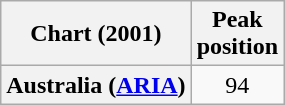<table class="wikitable plainrowheaders">
<tr>
<th scope="col">Chart (2001)</th>
<th scope="col">Peak<br>position</th>
</tr>
<tr>
<th scope="row">Australia (<a href='#'>ARIA</a>)</th>
<td style="text-align:center">94</td>
</tr>
</table>
